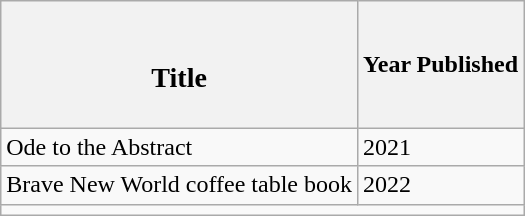<table class="wikitable sortable mw-collapsible">
<tr>
<th><br><h3>Title</h3></th>
<th>Year Published</th>
</tr>
<tr>
<td>Ode to the Abstract</td>
<td>2021</td>
</tr>
<tr>
<td>Brave New World coffee table book</td>
<td>2022</td>
</tr>
<tr>
<td colspan="2"></td>
</tr>
</table>
